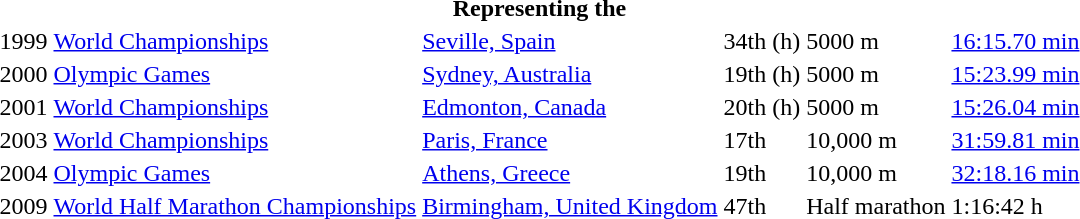<table>
<tr>
<th colspan="6">Representing the </th>
</tr>
<tr>
<td>1999</td>
<td><a href='#'>World Championships</a></td>
<td><a href='#'>Seville, Spain</a></td>
<td>34th (h)</td>
<td>5000 m</td>
<td><a href='#'>16:15.70 min</a></td>
</tr>
<tr>
<td>2000</td>
<td><a href='#'>Olympic Games</a></td>
<td><a href='#'>Sydney, Australia</a></td>
<td>19th (h)</td>
<td>5000 m</td>
<td><a href='#'>15:23.99 min</a></td>
</tr>
<tr>
<td>2001</td>
<td><a href='#'>World Championships</a></td>
<td><a href='#'>Edmonton, Canada</a></td>
<td>20th (h)</td>
<td>5000 m</td>
<td><a href='#'>15:26.04 min</a></td>
</tr>
<tr>
<td>2003</td>
<td><a href='#'>World Championships</a></td>
<td><a href='#'>Paris, France</a></td>
<td>17th</td>
<td>10,000 m</td>
<td><a href='#'>31:59.81 min</a></td>
</tr>
<tr>
<td>2004</td>
<td><a href='#'>Olympic Games</a></td>
<td><a href='#'>Athens, Greece</a></td>
<td>19th</td>
<td>10,000 m</td>
<td><a href='#'>32:18.16 min</a></td>
</tr>
<tr>
<td>2009</td>
<td><a href='#'>World Half Marathon Championships</a></td>
<td><a href='#'>Birmingham, United Kingdom</a></td>
<td>47th</td>
<td>Half marathon</td>
<td>1:16:42 h</td>
</tr>
</table>
